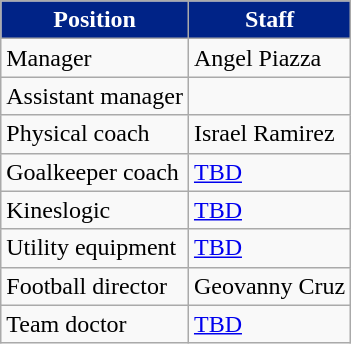<table class="wikitable">
<tr>
<th style="color:White; background:#002387;">Position</th>
<th style="color:White; background:#002387;">Staff</th>
</tr>
<tr>
<td>Manager</td>
<td> Angel Piazza</td>
</tr>
<tr>
<td>Assistant manager</td>
<td></td>
</tr>
<tr>
<td>Physical coach</td>
<td> Israel Ramirez</td>
</tr>
<tr>
<td>Goalkeeper coach</td>
<td> <a href='#'>TBD</a></td>
</tr>
<tr>
<td>Kineslogic</td>
<td> <a href='#'>TBD</a></td>
</tr>
<tr>
<td>Utility equipment</td>
<td> <a href='#'>TBD</a></td>
</tr>
<tr>
<td>Football director</td>
<td> Geovanny Cruz</td>
</tr>
<tr>
<td>Team doctor</td>
<td> <a href='#'>TBD</a></td>
</tr>
</table>
